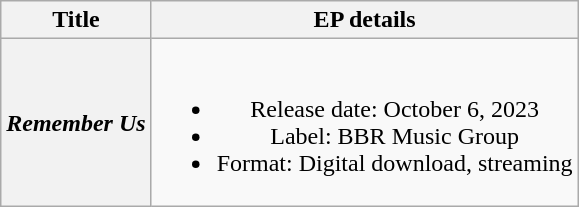<table class="wikitable plainrowheaders" style="text-align:center;">
<tr>
<th scope="col">Title</th>
<th scope="col">EP details</th>
</tr>
<tr>
<th scope="row"><em>Remember Us</em></th>
<td><br><ul><li>Release date: October 6, 2023</li><li>Label: BBR Music Group</li><li>Format: Digital download, streaming</li></ul></td>
</tr>
</table>
